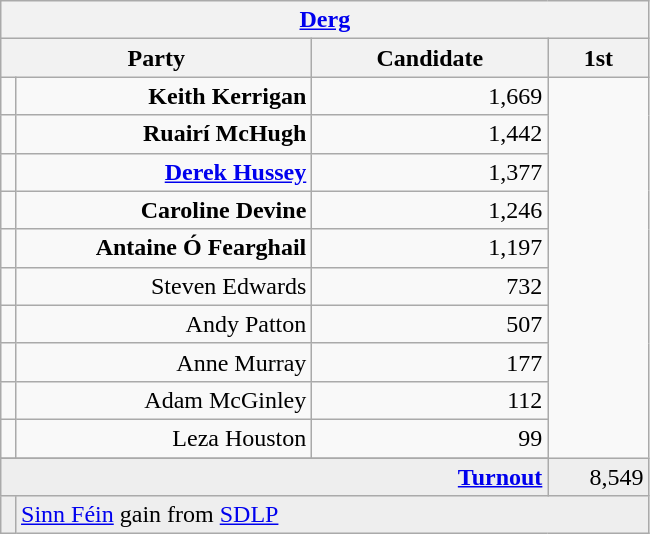<table class="wikitable">
<tr>
<th colspan="4" align="center"><a href='#'>Derg</a></th>
</tr>
<tr>
<th colspan="2" align="center" width=200>Party</th>
<th width=150>Candidate</th>
<th width=60>1st </th>
</tr>
<tr>
<td></td>
<td align="right"><strong>Keith Kerrigan</strong></td>
<td align="right">1,669</td>
</tr>
<tr>
<td></td>
<td align="right"><strong>Ruairí McHugh</strong></td>
<td align="right">1,442</td>
</tr>
<tr>
<td></td>
<td align="right"><strong><a href='#'>Derek Hussey</a></strong></td>
<td align="right">1,377</td>
</tr>
<tr>
<td></td>
<td align="right"><strong>Caroline Devine</strong></td>
<td align="right">1,246</td>
</tr>
<tr>
<td></td>
<td align="right"><strong>Antaine Ó Fearghail</strong></td>
<td align="right">1,197</td>
</tr>
<tr>
<td></td>
<td align="right">Steven Edwards</td>
<td align="right">732</td>
</tr>
<tr>
<td></td>
<td align="right">Andy Patton</td>
<td align="right">507</td>
</tr>
<tr>
<td></td>
<td align="right">Anne Murray</td>
<td align="right">177</td>
</tr>
<tr>
<td></td>
<td align="right">Adam McGinley</td>
<td align="right">112</td>
</tr>
<tr>
<td></td>
<td align="right">Leza Houston</td>
<td align="right">99</td>
</tr>
<tr>
</tr>
<tr bgcolor="EEEEEE">
<td colspan=3 align="right"><strong><a href='#'>Turnout</a></strong></td>
<td align="right">8,549</td>
</tr>
<tr bgcolor="EEEEEE">
<td bgcolor=></td>
<td colspan=4 bgcolor="EEEEEE"><a href='#'>Sinn Féin</a> gain from <a href='#'>SDLP</a></td>
</tr>
</table>
